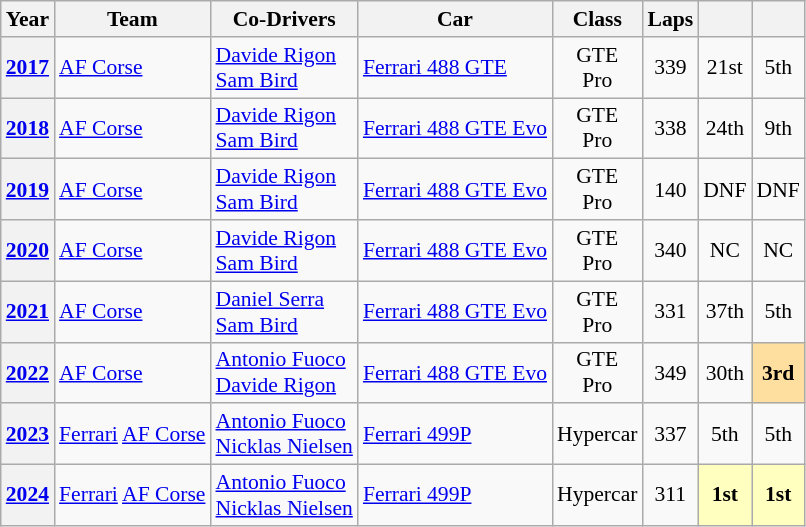<table class="wikitable" style="text-align:center; font-size:90%">
<tr>
<th>Year</th>
<th>Team</th>
<th>Co-Drivers</th>
<th>Car</th>
<th>Class</th>
<th>Laps</th>
<th></th>
<th></th>
</tr>
<tr>
<th><a href='#'>2017</a></th>
<td align="left"> <a href='#'>AF Corse</a></td>
<td align="left"> <a href='#'>Davide Rigon</a><br> <a href='#'>Sam Bird</a></td>
<td align="left"><a href='#'>Ferrari 488 GTE</a></td>
<td>GTE<br>Pro</td>
<td>339</td>
<td>21st</td>
<td>5th</td>
</tr>
<tr>
<th><a href='#'>2018</a></th>
<td align="left"> <a href='#'>AF Corse</a></td>
<td align="left"> <a href='#'>Davide Rigon</a><br> <a href='#'>Sam Bird</a></td>
<td align="left" nowrap><a href='#'>Ferrari 488 GTE Evo</a></td>
<td>GTE<br>Pro</td>
<td>338</td>
<td>24th</td>
<td>9th</td>
</tr>
<tr>
<th><a href='#'>2019</a></th>
<td align="left"> <a href='#'>AF Corse</a></td>
<td align="left"> <a href='#'>Davide Rigon</a><br> <a href='#'>Sam Bird</a></td>
<td align="left"><a href='#'>Ferrari 488 GTE Evo</a></td>
<td>GTE<br>Pro</td>
<td>140</td>
<td>DNF</td>
<td>DNF</td>
</tr>
<tr>
<th><a href='#'>2020</a></th>
<td align="left"> <a href='#'>AF Corse</a></td>
<td align="left"> <a href='#'>Davide Rigon</a><br> <a href='#'>Sam Bird</a></td>
<td align="left"><a href='#'>Ferrari 488 GTE Evo</a></td>
<td>GTE<br>Pro</td>
<td>340</td>
<td>NC</td>
<td>NC</td>
</tr>
<tr>
<th><a href='#'>2021</a></th>
<td align="left"> <a href='#'>AF Corse</a></td>
<td align="left"> <a href='#'>Daniel Serra</a><br> <a href='#'>Sam Bird</a></td>
<td align="left"><a href='#'>Ferrari 488 GTE Evo</a></td>
<td>GTE<br>Pro</td>
<td>331</td>
<td>37th</td>
<td>5th</td>
</tr>
<tr>
<th><a href='#'>2022</a></th>
<td align="left"> <a href='#'>AF Corse</a></td>
<td align="left"> <a href='#'>Antonio Fuoco</a><br> <a href='#'>Davide Rigon</a></td>
<td align="left"><a href='#'>Ferrari 488 GTE Evo</a></td>
<td>GTE<br>Pro</td>
<td>349</td>
<td>30th</td>
<td style="background:#FFDF9F;"><strong>3rd</strong></td>
</tr>
<tr>
<th><a href='#'>2023</a></th>
<td align="left"> <a href='#'>Ferrari</a> <a href='#'>AF Corse</a></td>
<td align="left"> <a href='#'>Antonio Fuoco</a><br> <a href='#'>Nicklas Nielsen</a></td>
<td align="left"><a href='#'>Ferrari 499P</a></td>
<td>Hypercar</td>
<td>337</td>
<td>5th</td>
<td>5th</td>
</tr>
<tr>
<th><a href='#'>2024</a></th>
<td align="left" nowrap> <a href='#'>Ferrari</a> <a href='#'>AF Corse</a></td>
<td align="left" nowrap> <a href='#'>Antonio Fuoco</a><br> <a href='#'>Nicklas Nielsen</a></td>
<td align="left" nowrap><a href='#'>Ferrari 499P</a></td>
<td>Hypercar</td>
<td>311</td>
<td style="background:#FFFFBF;"><strong>1st</strong></td>
<td style="background:#FFFFBF;"><strong>1st</strong></td>
</tr>
</table>
